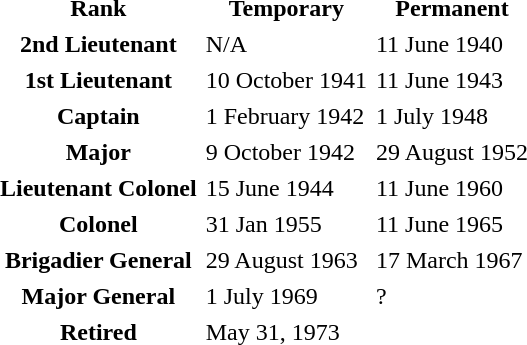<table cellpadding="2">
<tr ---->
<th>Rank</th>
<th>Temporary</th>
<th>Permanent</th>
</tr>
<tr ---->
<th>2nd Lieutenant</th>
<td>N/A</td>
<td>11 June 1940</td>
</tr>
<tr ---->
<th>1st Lieutenant</th>
<td>10 October 1941</td>
<td>11 June 1943</td>
</tr>
<tr ---->
<th>Captain</th>
<td>1 February 1942</td>
<td>1 July 1948</td>
</tr>
<tr ---->
<th>Major</th>
<td>9 October 1942</td>
<td>29 August 1952</td>
</tr>
<tr ---->
<th>Lieutenant Colonel</th>
<td>15 June 1944</td>
<td>11 June 1960</td>
</tr>
<tr ---->
<th>Colonel</th>
<td>31 Jan 1955</td>
<td>11 June 1965</td>
</tr>
<tr ---->
<th>Brigadier General</th>
<td>29 August 1963</td>
<td>17 March 1967</td>
</tr>
<tr ---->
<th>Major General</th>
<td>1 July 1969</td>
<td>?</td>
</tr>
<tr ->
<th>Retired</th>
<td>May 31, 1973</td>
<td></td>
</tr>
</table>
